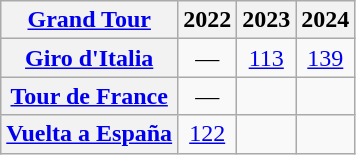<table class="wikitable plainrowheaders">
<tr>
<th scope="col"><a href='#'>Grand Tour</a></th>
<th scope="col">2022</th>
<th scope="col">2023</th>
<th>2024</th>
</tr>
<tr style="text-align:center;">
<th scope="row"> <a href='#'>Giro d'Italia</a></th>
<td>—</td>
<td><a href='#'>113</a></td>
<td><a href='#'>139</a></td>
</tr>
<tr style="text-align:center;">
<th scope="row"> <a href='#'>Tour de France</a></th>
<td>—</td>
<td></td>
<td></td>
</tr>
<tr style="text-align:center;">
<th scope="row"> <a href='#'>Vuelta a España</a></th>
<td><a href='#'>122</a></td>
<td></td>
<td></td>
</tr>
</table>
